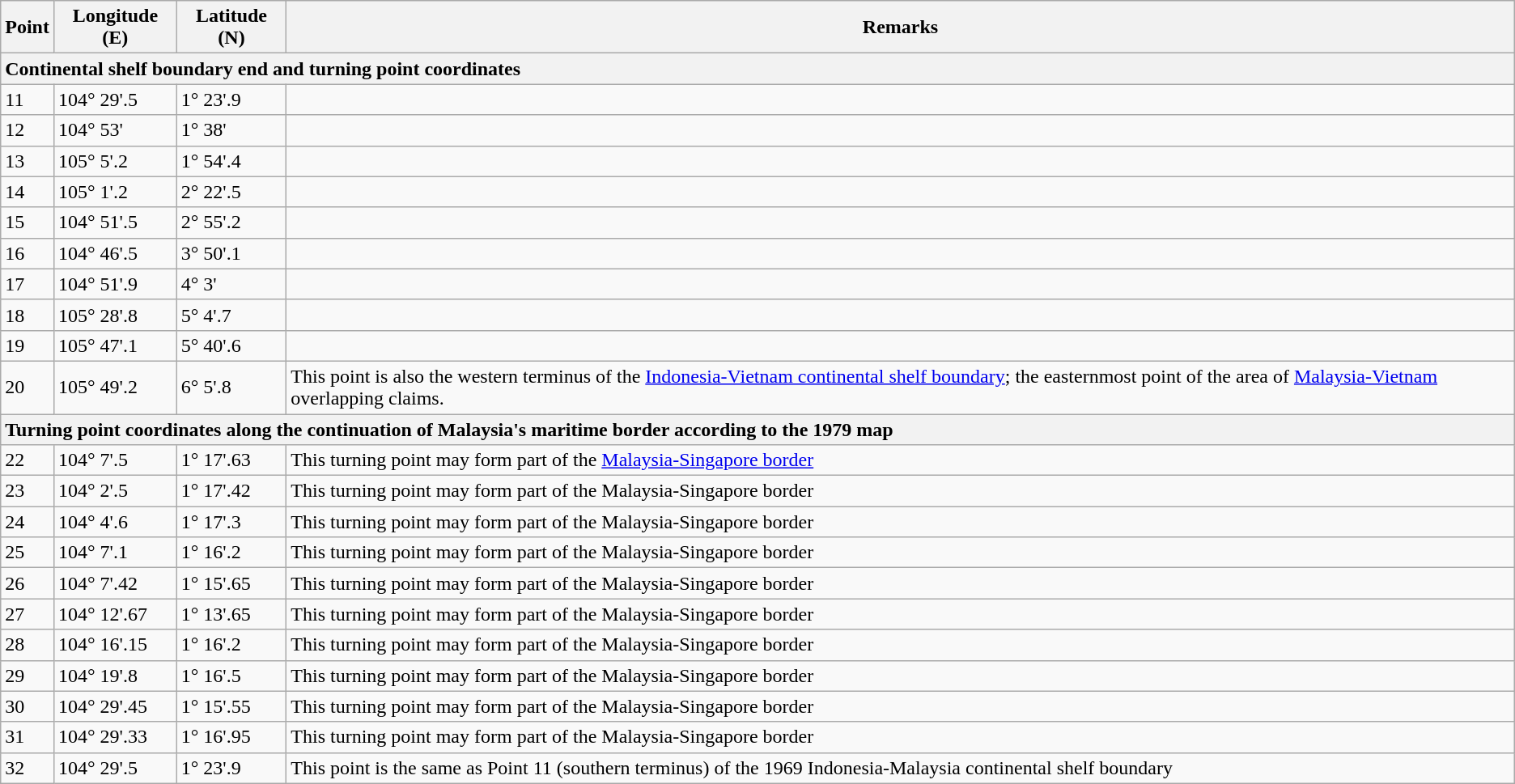<table class="wikitable">
<tr>
<th>Point</th>
<th>Longitude (E)</th>
<th>Latitude (N)</th>
<th>Remarks</th>
</tr>
<tr>
<th colspan="5" style="text-align:left">Continental shelf boundary end and turning point coordinates</th>
</tr>
<tr>
<td>11</td>
<td>104° 29'.5</td>
<td>1° 23'.9</td>
<td></td>
</tr>
<tr>
<td>12</td>
<td>104° 53'</td>
<td>1° 38'</td>
<td></td>
</tr>
<tr>
<td>13</td>
<td>105° 5'.2</td>
<td>1° 54'.4</td>
<td></td>
</tr>
<tr>
<td>14</td>
<td>105° 1'.2</td>
<td>2° 22'.5</td>
<td></td>
</tr>
<tr>
<td>15</td>
<td>104° 51'.5</td>
<td>2° 55'.2</td>
<td></td>
</tr>
<tr>
<td>16</td>
<td>104° 46'.5</td>
<td>3° 50'.1</td>
<td></td>
</tr>
<tr>
<td>17</td>
<td>104° 51'.9</td>
<td>4° 3'</td>
<td></td>
</tr>
<tr>
<td>18</td>
<td>105° 28'.8</td>
<td>5° 4'.7</td>
<td></td>
</tr>
<tr>
<td>19</td>
<td>105° 47'.1</td>
<td>5° 40'.6</td>
<td></td>
</tr>
<tr>
<td>20</td>
<td>105° 49'.2</td>
<td>6° 5'.8</td>
<td>This point is also the western terminus of the <a href='#'>Indonesia-Vietnam continental shelf boundary</a>; the easternmost point of the area of <a href='#'>Malaysia-Vietnam</a> overlapping claims.</td>
</tr>
<tr>
<th colspan="5" style="text-align:left">Turning point coordinates along the continuation of Malaysia's maritime border according to the 1979 map</th>
</tr>
<tr>
<td>22</td>
<td>104° 7'.5</td>
<td>1° 17'.63</td>
<td>This turning point may form part of the <a href='#'>Malaysia-Singapore border</a></td>
</tr>
<tr>
<td>23</td>
<td>104° 2'.5</td>
<td>1° 17'.42</td>
<td>This turning point may form part of the Malaysia-Singapore border</td>
</tr>
<tr>
<td>24</td>
<td>104° 4'.6</td>
<td>1° 17'.3</td>
<td>This turning point may form part of the Malaysia-Singapore border</td>
</tr>
<tr>
<td>25</td>
<td>104° 7'.1</td>
<td>1° 16'.2</td>
<td>This turning point may form part of the Malaysia-Singapore border</td>
</tr>
<tr>
<td>26</td>
<td>104° 7'.42</td>
<td>1° 15'.65</td>
<td>This turning point may form part of the Malaysia-Singapore border</td>
</tr>
<tr>
<td>27</td>
<td>104° 12'.67</td>
<td>1° 13'.65</td>
<td>This turning point may form part of the Malaysia-Singapore border</td>
</tr>
<tr>
<td>28</td>
<td>104° 16'.15</td>
<td>1° 16'.2</td>
<td>This turning point may form part of the Malaysia-Singapore border</td>
</tr>
<tr>
<td>29</td>
<td>104° 19'.8</td>
<td>1° 16'.5</td>
<td>This turning point may form part of the Malaysia-Singapore border</td>
</tr>
<tr>
<td>30</td>
<td>104° 29'.45</td>
<td>1° 15'.55</td>
<td>This turning point may form part of the Malaysia-Singapore border</td>
</tr>
<tr>
<td>31</td>
<td>104° 29'.33</td>
<td>1° 16'.95</td>
<td>This turning point may form part of the Malaysia-Singapore border</td>
</tr>
<tr>
<td>32</td>
<td>104° 29'.5</td>
<td>1° 23'.9</td>
<td>This point is the same as Point 11 (southern terminus) of the 1969 Indonesia-Malaysia continental shelf boundary</td>
</tr>
</table>
